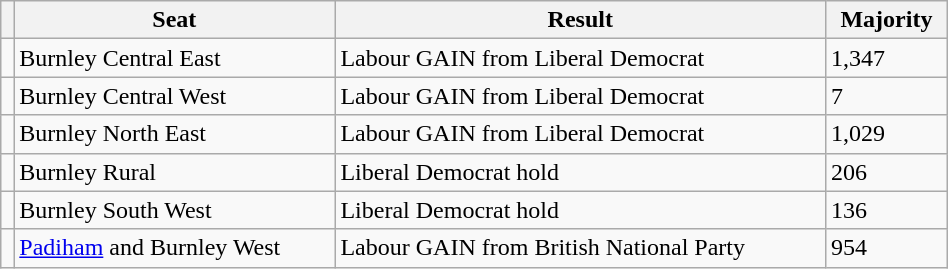<table class="wikitable" style="right; width:50%">
<tr>
<th></th>
<th>Seat</th>
<th>Result</th>
<th>Majority</th>
</tr>
<tr>
<td></td>
<td>Burnley Central East</td>
<td>Labour GAIN from Liberal Democrat</td>
<td>1,347</td>
</tr>
<tr>
<td></td>
<td>Burnley Central West</td>
<td>Labour GAIN from Liberal Democrat</td>
<td>7</td>
</tr>
<tr>
<td></td>
<td>Burnley North East</td>
<td>Labour GAIN from Liberal Democrat</td>
<td>1,029</td>
</tr>
<tr>
<td></td>
<td>Burnley Rural</td>
<td>Liberal Democrat hold</td>
<td>206</td>
</tr>
<tr>
<td></td>
<td>Burnley South West</td>
<td>Liberal Democrat hold</td>
<td>136</td>
</tr>
<tr>
<td></td>
<td><a href='#'>Padiham</a> and Burnley West</td>
<td>Labour GAIN from British National Party</td>
<td>954</td>
</tr>
</table>
